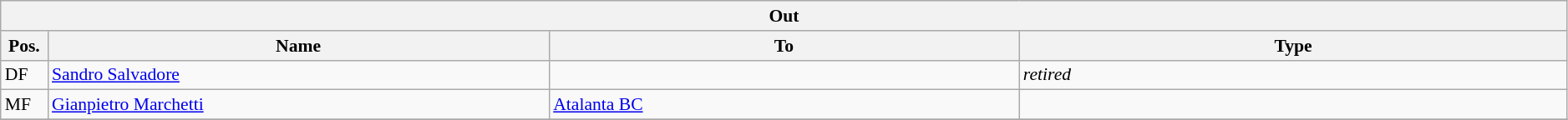<table class="wikitable" style="font-size:90%;width:99%;">
<tr>
<th colspan="4">Out</th>
</tr>
<tr>
<th width=3%>Pos.</th>
<th width=32%>Name</th>
<th width=30%>To</th>
<th width=35%>Type</th>
</tr>
<tr>
<td>DF</td>
<td><a href='#'>Sandro Salvadore</a></td>
<td></td>
<td><em>retired</em></td>
</tr>
<tr>
<td>MF</td>
<td><a href='#'>Gianpietro Marchetti</a></td>
<td><a href='#'>Atalanta BC</a></td>
<td></td>
</tr>
<tr>
</tr>
</table>
